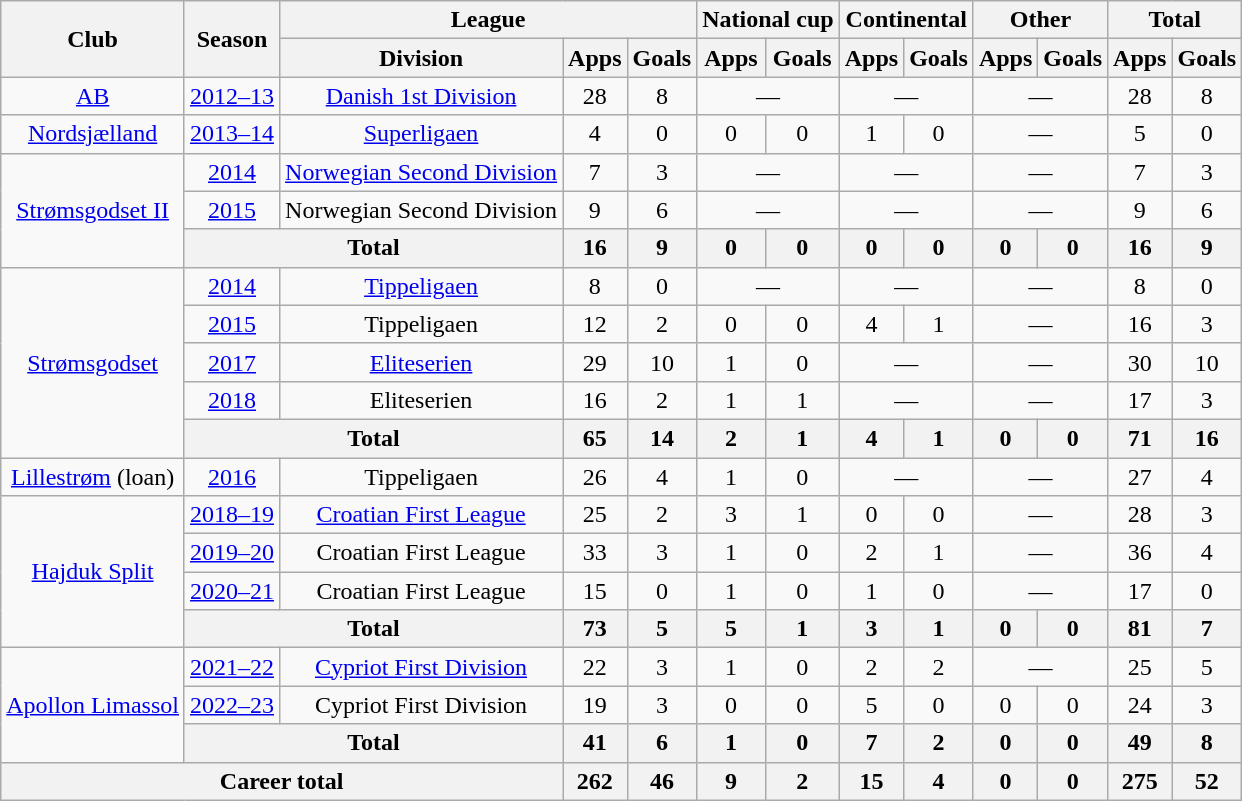<table class="wikitable" style="text-align: center;">
<tr>
<th rowspan="2">Club</th>
<th rowspan="2">Season</th>
<th colspan="3">League</th>
<th colspan="2">National cup</th>
<th colspan="2">Continental</th>
<th colspan="2">Other</th>
<th colspan="2">Total</th>
</tr>
<tr>
<th>Division</th>
<th>Apps</th>
<th>Goals</th>
<th>Apps</th>
<th>Goals</th>
<th>Apps</th>
<th>Goals</th>
<th>Apps</th>
<th>Goals</th>
<th>Apps</th>
<th>Goals</th>
</tr>
<tr>
<td><a href='#'>AB</a></td>
<td><a href='#'>2012–13</a></td>
<td><a href='#'>Danish 1st Division</a></td>
<td>28</td>
<td>8</td>
<td colspan="2">—</td>
<td colspan="2">—</td>
<td colspan="2">—</td>
<td>28</td>
<td>8</td>
</tr>
<tr>
<td><a href='#'>Nordsjælland</a></td>
<td><a href='#'>2013–14</a></td>
<td><a href='#'>Superligaen</a></td>
<td>4</td>
<td>0</td>
<td>0</td>
<td>0</td>
<td>1</td>
<td>0</td>
<td colspan="2">—</td>
<td>5</td>
<td>0</td>
</tr>
<tr>
<td rowspan="3"><a href='#'>Strømsgodset II</a></td>
<td><a href='#'>2014</a></td>
<td><a href='#'>Norwegian Second Division</a></td>
<td>7</td>
<td>3</td>
<td colspan="2">—</td>
<td colspan="2">—</td>
<td colspan="2">—</td>
<td>7</td>
<td>3</td>
</tr>
<tr>
<td><a href='#'>2015</a></td>
<td>Norwegian Second Division</td>
<td>9</td>
<td>6</td>
<td colspan="2">—</td>
<td colspan="2">—</td>
<td colspan="2">—</td>
<td>9</td>
<td>6</td>
</tr>
<tr>
<th colspan="2">Total</th>
<th>16</th>
<th>9</th>
<th>0</th>
<th>0</th>
<th>0</th>
<th>0</th>
<th>0</th>
<th>0</th>
<th>16</th>
<th>9</th>
</tr>
<tr>
<td rowspan="5"><a href='#'>Strømsgodset</a></td>
<td><a href='#'>2014</a></td>
<td><a href='#'>Tippeligaen</a></td>
<td>8</td>
<td>0</td>
<td colspan="2">—</td>
<td colspan="2">—</td>
<td colspan="2">—</td>
<td>8</td>
<td>0</td>
</tr>
<tr>
<td><a href='#'>2015</a></td>
<td>Tippeligaen</td>
<td>12</td>
<td>2</td>
<td>0</td>
<td>0</td>
<td>4</td>
<td>1</td>
<td colspan="2">—</td>
<td>16</td>
<td>3</td>
</tr>
<tr>
<td><a href='#'>2017</a></td>
<td><a href='#'>Eliteserien</a></td>
<td>29</td>
<td>10</td>
<td>1</td>
<td>0</td>
<td colspan="2">—</td>
<td colspan="2">—</td>
<td>30</td>
<td>10</td>
</tr>
<tr>
<td><a href='#'>2018</a></td>
<td>Eliteserien</td>
<td>16</td>
<td>2</td>
<td>1</td>
<td>1</td>
<td colspan="2">—</td>
<td colspan="2">—</td>
<td>17</td>
<td>3</td>
</tr>
<tr>
<th colspan="2">Total</th>
<th>65</th>
<th>14</th>
<th>2</th>
<th>1</th>
<th>4</th>
<th>1</th>
<th>0</th>
<th>0</th>
<th>71</th>
<th>16</th>
</tr>
<tr>
<td><a href='#'>Lillestrøm</a> (loan)</td>
<td><a href='#'>2016</a></td>
<td>Tippeligaen</td>
<td>26</td>
<td>4</td>
<td>1</td>
<td>0</td>
<td colspan="2">—</td>
<td colspan="2">—</td>
<td>27</td>
<td>4</td>
</tr>
<tr>
<td rowspan="4"><a href='#'>Hajduk Split</a></td>
<td><a href='#'>2018–19</a></td>
<td><a href='#'>Croatian First League</a></td>
<td>25</td>
<td>2</td>
<td>3</td>
<td>1</td>
<td>0</td>
<td>0</td>
<td colspan="2">—</td>
<td>28</td>
<td>3</td>
</tr>
<tr>
<td><a href='#'>2019–20</a></td>
<td>Croatian First League</td>
<td>33</td>
<td>3</td>
<td>1</td>
<td>0</td>
<td>2</td>
<td>1</td>
<td colspan="2">—</td>
<td>36</td>
<td>4</td>
</tr>
<tr>
<td><a href='#'>2020–21</a></td>
<td>Croatian First League</td>
<td>15</td>
<td>0</td>
<td>1</td>
<td>0</td>
<td>1</td>
<td>0</td>
<td colspan="2">—</td>
<td>17</td>
<td>0</td>
</tr>
<tr>
<th colspan="2">Total</th>
<th>73</th>
<th>5</th>
<th>5</th>
<th>1</th>
<th>3</th>
<th>1</th>
<th>0</th>
<th>0</th>
<th>81</th>
<th>7</th>
</tr>
<tr>
<td rowspan="3"><a href='#'>Apollon Limassol</a></td>
<td><a href='#'>2021–22</a></td>
<td><a href='#'>Cypriot First Division</a></td>
<td>22</td>
<td>3</td>
<td>1</td>
<td>0</td>
<td>2</td>
<td>2</td>
<td colspan="2">—</td>
<td>25</td>
<td>5</td>
</tr>
<tr>
<td><a href='#'>2022–23</a></td>
<td>Cypriot First Division</td>
<td>19</td>
<td>3</td>
<td>0</td>
<td>0</td>
<td>5</td>
<td>0</td>
<td>0</td>
<td>0</td>
<td>24</td>
<td>3</td>
</tr>
<tr>
<th colspan="2">Total</th>
<th>41</th>
<th>6</th>
<th>1</th>
<th>0</th>
<th>7</th>
<th>2</th>
<th>0</th>
<th>0</th>
<th>49</th>
<th>8</th>
</tr>
<tr>
<th colspan="3">Career total</th>
<th>262</th>
<th>46</th>
<th>9</th>
<th>2</th>
<th>15</th>
<th>4</th>
<th>0</th>
<th>0</th>
<th>275</th>
<th>52</th>
</tr>
</table>
